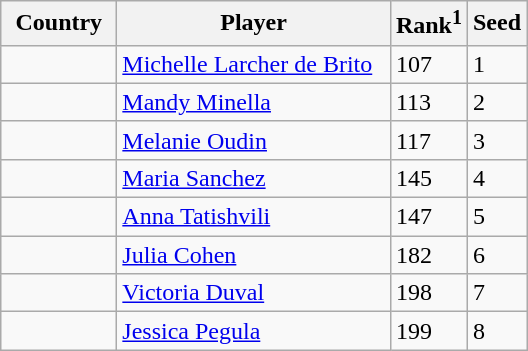<table class="sortable wikitable">
<tr>
<th width="70">Country</th>
<th width="175">Player</th>
<th>Rank<sup>1</sup></th>
<th>Seed</th>
</tr>
<tr>
<td></td>
<td><a href='#'>Michelle Larcher de Brito</a></td>
<td>107</td>
<td>1</td>
</tr>
<tr>
<td></td>
<td><a href='#'>Mandy Minella</a></td>
<td>113</td>
<td>2</td>
</tr>
<tr>
<td></td>
<td><a href='#'>Melanie Oudin</a></td>
<td>117</td>
<td>3</td>
</tr>
<tr>
<td></td>
<td><a href='#'>Maria Sanchez</a></td>
<td>145</td>
<td>4</td>
</tr>
<tr>
<td></td>
<td><a href='#'>Anna Tatishvili</a></td>
<td>147</td>
<td>5</td>
</tr>
<tr>
<td></td>
<td><a href='#'>Julia Cohen</a></td>
<td>182</td>
<td>6</td>
</tr>
<tr>
<td></td>
<td><a href='#'>Victoria Duval</a></td>
<td>198</td>
<td>7</td>
</tr>
<tr>
<td></td>
<td><a href='#'>Jessica Pegula</a></td>
<td>199</td>
<td>8</td>
</tr>
</table>
